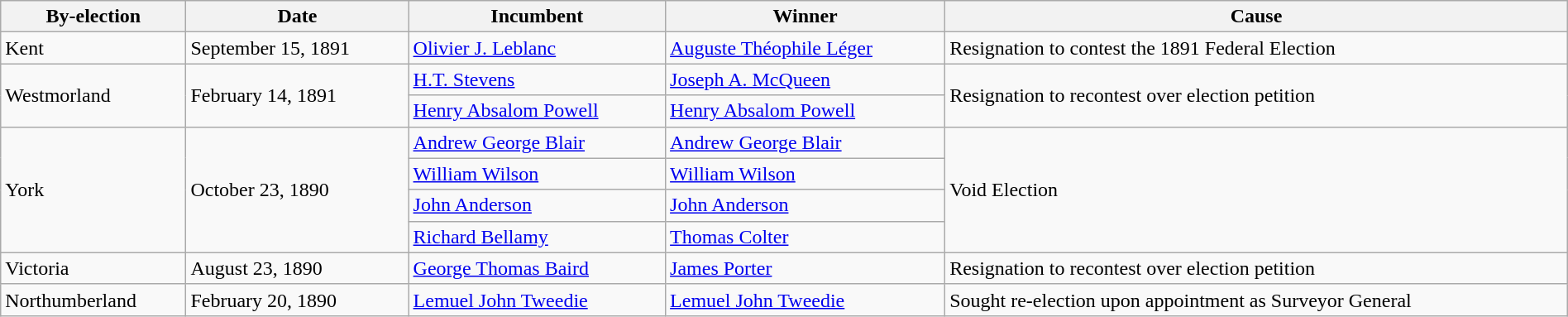<table class=wikitable style="width:100%">
<tr>
<th>By-election</th>
<th>Date</th>
<th>Incumbent</th>
<th>Winner</th>
<th>Cause</th>
</tr>
<tr>
<td>Kent</td>
<td>September 15, 1891</td>
<td><a href='#'>Olivier J. Leblanc</a></td>
<td><a href='#'>Auguste Théophile Léger</a></td>
<td>Resignation to contest the 1891 Federal Election</td>
</tr>
<tr>
<td rowspan=2>Westmorland</td>
<td rowspan=2>February 14, 1891</td>
<td><a href='#'>H.T. Stevens</a></td>
<td><a href='#'>Joseph A. McQueen</a></td>
<td rowspan=2>Resignation to recontest over election petition</td>
</tr>
<tr>
<td><a href='#'>Henry Absalom Powell</a></td>
<td><a href='#'>Henry Absalom Powell</a></td>
</tr>
<tr>
<td rowspan=4>York</td>
<td rowspan=4>October 23, 1890</td>
<td><a href='#'>Andrew George Blair</a></td>
<td><a href='#'>Andrew George Blair</a></td>
<td rowspan=4>Void Election</td>
</tr>
<tr>
<td><a href='#'>William Wilson</a></td>
<td><a href='#'>William Wilson</a></td>
</tr>
<tr>
<td><a href='#'>John Anderson</a></td>
<td><a href='#'>John Anderson</a></td>
</tr>
<tr>
<td><a href='#'>Richard Bellamy</a></td>
<td><a href='#'>Thomas Colter</a></td>
</tr>
<tr>
<td>Victoria</td>
<td>August 23, 1890</td>
<td><a href='#'>George Thomas Baird</a></td>
<td><a href='#'>James Porter</a></td>
<td>Resignation to recontest over election petition</td>
</tr>
<tr>
<td>Northumberland</td>
<td>February 20, 1890</td>
<td><a href='#'>Lemuel John Tweedie</a></td>
<td><a href='#'>Lemuel John Tweedie</a></td>
<td>Sought re-election upon appointment as Surveyor General</td>
</tr>
</table>
